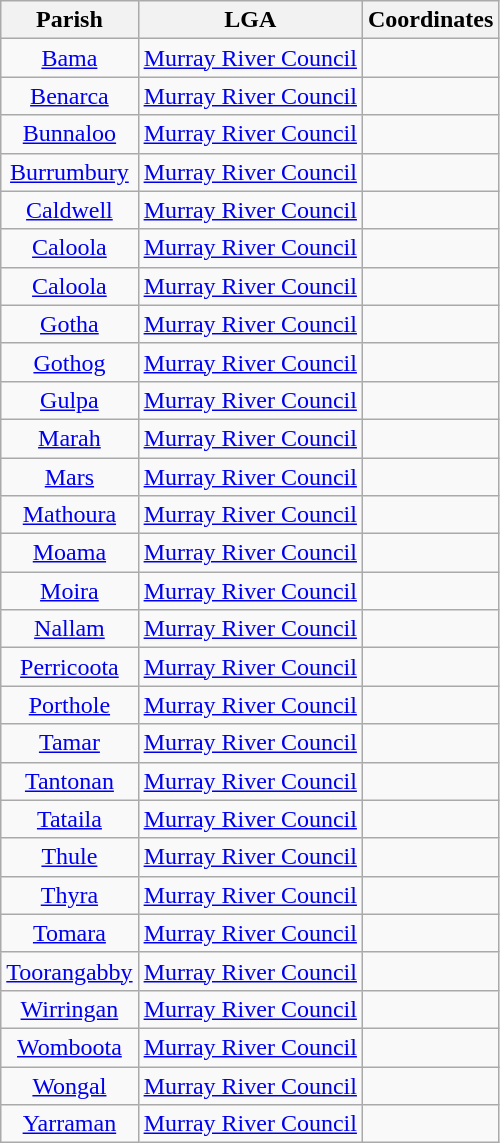<table class="wikitable" style="text-align:center">
<tr>
<th>Parish</th>
<th>LGA</th>
<th>Coordinates</th>
</tr>
<tr>
<td><a href='#'>Bama</a></td>
<td><a href='#'>Murray River Council</a></td>
<td></td>
</tr>
<tr>
<td><a href='#'>Benarca</a></td>
<td><a href='#'>Murray River Council</a></td>
<td></td>
</tr>
<tr>
<td><a href='#'>Bunnaloo</a></td>
<td><a href='#'>Murray River Council</a></td>
<td></td>
</tr>
<tr>
<td><a href='#'>Burrumbury</a></td>
<td><a href='#'>Murray River Council</a></td>
<td></td>
</tr>
<tr>
<td><a href='#'>Caldwell</a></td>
<td><a href='#'>Murray River Council</a></td>
<td></td>
</tr>
<tr>
<td><a href='#'>Caloola</a></td>
<td><a href='#'>Murray River Council</a></td>
<td></td>
</tr>
<tr>
<td><a href='#'>Caloola</a></td>
<td><a href='#'>Murray River Council</a></td>
<td></td>
</tr>
<tr>
<td><a href='#'>Gotha</a></td>
<td><a href='#'>Murray River Council</a></td>
<td></td>
</tr>
<tr>
<td><a href='#'>Gothog</a></td>
<td><a href='#'>Murray River Council</a></td>
<td></td>
</tr>
<tr>
<td><a href='#'>Gulpa</a></td>
<td><a href='#'>Murray River Council</a></td>
<td></td>
</tr>
<tr>
<td><a href='#'>Marah</a></td>
<td><a href='#'>Murray River Council</a></td>
<td></td>
</tr>
<tr>
<td><a href='#'>Mars</a></td>
<td><a href='#'>Murray River Council</a></td>
<td></td>
</tr>
<tr>
<td><a href='#'>Mathoura</a></td>
<td><a href='#'>Murray River Council</a></td>
<td></td>
</tr>
<tr>
<td><a href='#'>Moama</a></td>
<td><a href='#'>Murray River Council</a></td>
<td></td>
</tr>
<tr>
<td><a href='#'>Moira</a></td>
<td><a href='#'>Murray River Council</a></td>
<td></td>
</tr>
<tr>
<td><a href='#'>Nallam</a></td>
<td><a href='#'>Murray River Council</a></td>
<td></td>
</tr>
<tr>
<td><a href='#'>Perricoota</a></td>
<td><a href='#'>Murray River Council</a></td>
<td></td>
</tr>
<tr>
<td><a href='#'>Porthole</a></td>
<td><a href='#'>Murray River Council</a></td>
<td></td>
</tr>
<tr>
<td><a href='#'>Tamar</a></td>
<td><a href='#'>Murray River Council</a></td>
<td></td>
</tr>
<tr>
<td><a href='#'>Tantonan</a></td>
<td><a href='#'>Murray River Council</a></td>
<td></td>
</tr>
<tr>
<td><a href='#'>Tataila</a></td>
<td><a href='#'>Murray River Council</a></td>
<td></td>
</tr>
<tr>
<td><a href='#'>Thule</a></td>
<td><a href='#'>Murray River Council</a></td>
<td></td>
</tr>
<tr>
<td><a href='#'>Thyra</a></td>
<td><a href='#'>Murray River Council</a></td>
<td></td>
</tr>
<tr>
<td><a href='#'>Tomara</a></td>
<td><a href='#'>Murray River Council</a></td>
<td></td>
</tr>
<tr>
<td><a href='#'>Toorangabby</a></td>
<td><a href='#'>Murray River Council</a></td>
<td></td>
</tr>
<tr>
<td><a href='#'>Wirringan</a></td>
<td><a href='#'>Murray River Council</a></td>
<td></td>
</tr>
<tr>
<td><a href='#'>Womboota</a></td>
<td><a href='#'>Murray River Council</a></td>
<td></td>
</tr>
<tr>
<td><a href='#'>Wongal</a></td>
<td><a href='#'>Murray River Council</a></td>
<td></td>
</tr>
<tr>
<td><a href='#'>Yarraman</a></td>
<td><a href='#'>Murray River Council</a></td>
<td></td>
</tr>
</table>
